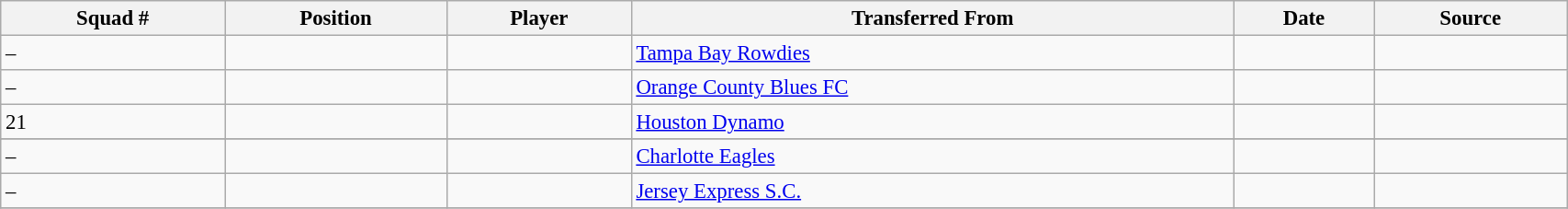<table class="wikitable sortable" style="width:90%; text-align:center; font-size:95%; text-align:left;">
<tr>
<th>Squad #</th>
<th>Position</th>
<th>Player</th>
<th>Transferred From</th>
<th>Date</th>
<th>Source</th>
</tr>
<tr>
<td>–</td>
<td></td>
<td></td>
<td> <a href='#'>Tampa Bay Rowdies</a></td>
<td></td>
<td></td>
</tr>
<tr>
<td>–</td>
<td></td>
<td></td>
<td> <a href='#'>Orange County Blues FC</a></td>
<td></td>
<td></td>
</tr>
<tr>
<td>21</td>
<td></td>
<td></td>
<td> <a href='#'>Houston Dynamo</a></td>
<td></td>
<td></td>
</tr>
<tr>
</tr>
<tr>
<td>–</td>
<td></td>
<td></td>
<td> <a href='#'>Charlotte Eagles</a></td>
<td></td>
<td></td>
</tr>
<tr>
<td>–</td>
<td></td>
<td></td>
<td> <a href='#'>Jersey Express S.C.</a></td>
<td></td>
<td></td>
</tr>
<tr>
</tr>
</table>
